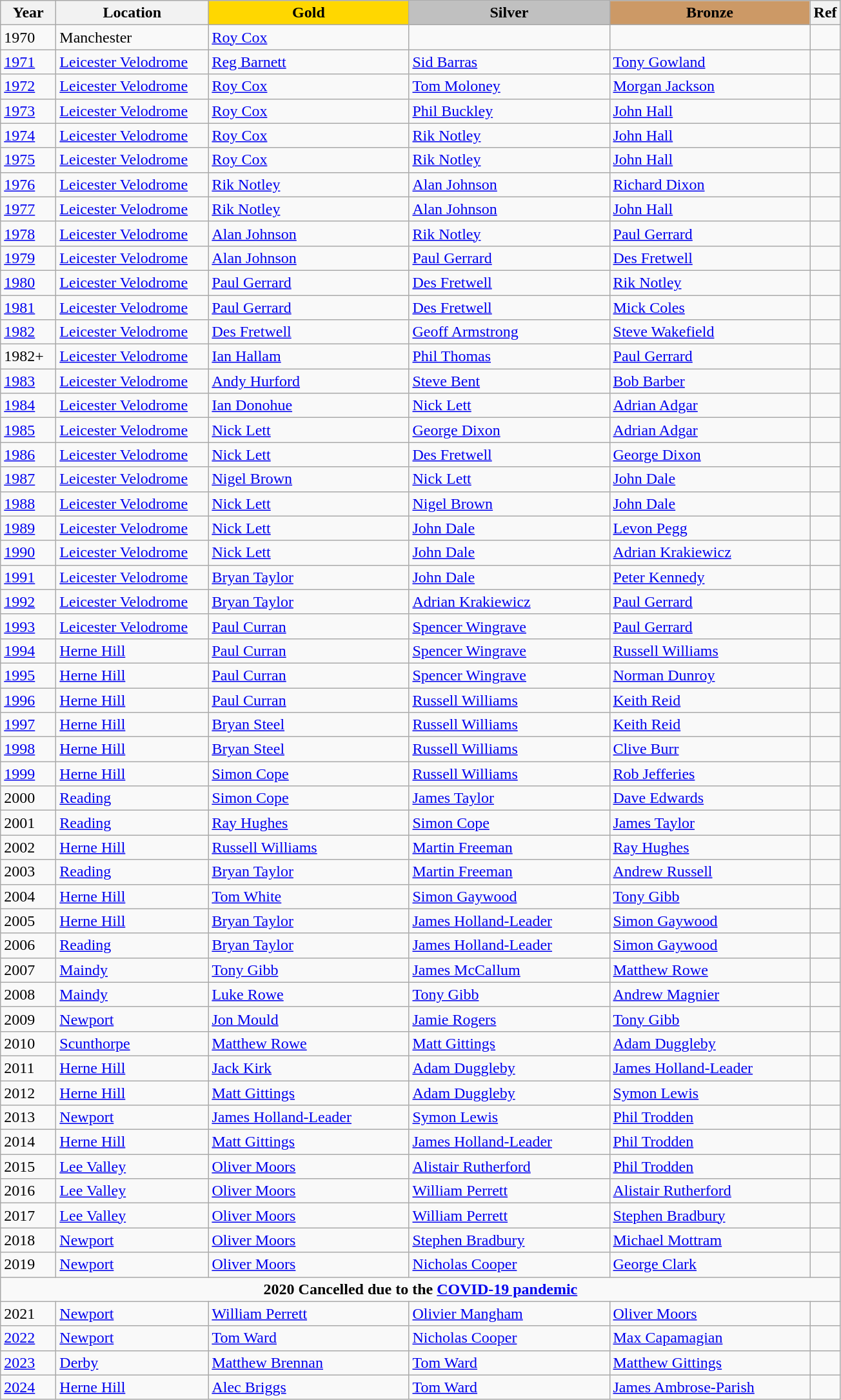<table class="wikitable" style="font-size: 100%">
<tr>
<th width=50>Year</th>
<th width=150>Location</th>
<th width=200 style="background-color: gold;">Gold</th>
<th width=200 style="background-color: silver;">Silver</th>
<th width=200 style="background-color: #cc9966;">Bronze</th>
<th width=20>Ref</th>
</tr>
<tr>
<td>1970</td>
<td>Manchester</td>
<td><a href='#'>Roy Cox</a></td>
<td></td>
<td></td>
<td></td>
</tr>
<tr>
<td><a href='#'>1971</a></td>
<td><a href='#'>Leicester Velodrome</a></td>
<td><a href='#'>Reg Barnett</a></td>
<td><a href='#'>Sid Barras</a></td>
<td><a href='#'>Tony Gowland</a></td>
<td></td>
</tr>
<tr>
<td><a href='#'>1972</a></td>
<td><a href='#'>Leicester Velodrome</a></td>
<td><a href='#'>Roy Cox</a></td>
<td><a href='#'>Tom Moloney</a></td>
<td><a href='#'>Morgan Jackson</a></td>
<td></td>
</tr>
<tr>
<td><a href='#'>1973</a></td>
<td><a href='#'>Leicester Velodrome</a></td>
<td><a href='#'>Roy Cox</a></td>
<td><a href='#'>Phil Buckley</a></td>
<td><a href='#'>John Hall</a></td>
<td></td>
</tr>
<tr>
<td><a href='#'>1974</a></td>
<td><a href='#'>Leicester Velodrome</a></td>
<td><a href='#'>Roy Cox</a></td>
<td><a href='#'>Rik Notley</a></td>
<td><a href='#'>John Hall</a></td>
<td></td>
</tr>
<tr>
<td><a href='#'>1975</a></td>
<td><a href='#'>Leicester Velodrome</a></td>
<td><a href='#'>Roy Cox</a></td>
<td><a href='#'>Rik Notley</a></td>
<td><a href='#'>John Hall</a></td>
<td></td>
</tr>
<tr>
<td><a href='#'>1976</a></td>
<td><a href='#'>Leicester Velodrome</a></td>
<td><a href='#'>Rik Notley</a></td>
<td><a href='#'>Alan Johnson</a></td>
<td><a href='#'>Richard Dixon</a></td>
<td></td>
</tr>
<tr>
<td><a href='#'>1977</a></td>
<td><a href='#'>Leicester Velodrome</a></td>
<td><a href='#'>Rik Notley</a></td>
<td><a href='#'>Alan Johnson</a></td>
<td><a href='#'>John Hall</a></td>
<td></td>
</tr>
<tr>
<td><a href='#'>1978</a></td>
<td><a href='#'>Leicester Velodrome</a></td>
<td><a href='#'>Alan Johnson</a></td>
<td><a href='#'>Rik Notley</a></td>
<td><a href='#'>Paul Gerrard</a></td>
<td></td>
</tr>
<tr>
<td><a href='#'>1979</a></td>
<td><a href='#'>Leicester Velodrome</a></td>
<td><a href='#'>Alan Johnson</a></td>
<td><a href='#'>Paul Gerrard</a></td>
<td><a href='#'>Des Fretwell</a></td>
<td></td>
</tr>
<tr>
<td><a href='#'>1980</a></td>
<td><a href='#'>Leicester Velodrome</a></td>
<td><a href='#'>Paul Gerrard</a></td>
<td><a href='#'>Des Fretwell</a></td>
<td><a href='#'>Rik Notley</a></td>
<td></td>
</tr>
<tr>
<td><a href='#'>1981</a></td>
<td><a href='#'>Leicester Velodrome</a></td>
<td><a href='#'>Paul Gerrard</a></td>
<td><a href='#'>Des Fretwell</a></td>
<td><a href='#'>Mick Coles</a></td>
<td></td>
</tr>
<tr>
<td><a href='#'>1982</a></td>
<td><a href='#'>Leicester Velodrome</a></td>
<td><a href='#'>Des Fretwell</a></td>
<td><a href='#'>Geoff Armstrong</a></td>
<td><a href='#'>Steve Wakefield</a></td>
<td></td>
</tr>
<tr>
<td>1982+</td>
<td><a href='#'>Leicester Velodrome</a></td>
<td><a href='#'>Ian Hallam</a></td>
<td><a href='#'>Phil Thomas</a></td>
<td><a href='#'>Paul Gerrard</a></td>
<td></td>
</tr>
<tr>
<td><a href='#'>1983</a></td>
<td><a href='#'>Leicester Velodrome</a></td>
<td><a href='#'>Andy Hurford</a></td>
<td><a href='#'>Steve Bent</a></td>
<td><a href='#'>Bob Barber</a></td>
<td></td>
</tr>
<tr>
<td><a href='#'>1984</a></td>
<td><a href='#'>Leicester Velodrome</a></td>
<td><a href='#'>Ian Donohue</a></td>
<td><a href='#'>Nick Lett</a></td>
<td><a href='#'>Adrian Adgar</a></td>
<td></td>
</tr>
<tr>
<td><a href='#'>1985</a></td>
<td><a href='#'>Leicester Velodrome</a></td>
<td><a href='#'>Nick Lett</a></td>
<td><a href='#'>George Dixon</a></td>
<td><a href='#'>Adrian Adgar</a></td>
<td></td>
</tr>
<tr>
<td><a href='#'>1986</a></td>
<td><a href='#'>Leicester Velodrome</a></td>
<td><a href='#'>Nick Lett</a></td>
<td><a href='#'>Des Fretwell</a></td>
<td><a href='#'>George Dixon</a></td>
<td></td>
</tr>
<tr>
<td><a href='#'>1987</a></td>
<td><a href='#'>Leicester Velodrome</a></td>
<td><a href='#'>Nigel Brown</a></td>
<td><a href='#'>Nick Lett</a></td>
<td><a href='#'>John Dale</a></td>
<td></td>
</tr>
<tr>
<td><a href='#'>1988</a></td>
<td><a href='#'>Leicester Velodrome</a></td>
<td><a href='#'>Nick Lett</a></td>
<td><a href='#'>Nigel Brown</a></td>
<td><a href='#'>John Dale</a></td>
<td></td>
</tr>
<tr>
<td><a href='#'>1989</a></td>
<td><a href='#'>Leicester Velodrome</a></td>
<td><a href='#'>Nick Lett</a></td>
<td><a href='#'>John Dale</a></td>
<td><a href='#'>Levon Pegg</a></td>
<td></td>
</tr>
<tr>
<td><a href='#'>1990</a></td>
<td><a href='#'>Leicester Velodrome</a></td>
<td><a href='#'>Nick Lett</a></td>
<td><a href='#'>John Dale</a></td>
<td><a href='#'>Adrian Krakiewicz</a></td>
<td></td>
</tr>
<tr>
<td><a href='#'>1991</a></td>
<td><a href='#'>Leicester Velodrome</a></td>
<td><a href='#'>Bryan Taylor</a></td>
<td><a href='#'>John Dale</a></td>
<td><a href='#'>Peter Kennedy</a></td>
<td></td>
</tr>
<tr>
<td><a href='#'>1992</a></td>
<td><a href='#'>Leicester Velodrome</a></td>
<td><a href='#'>Bryan Taylor</a></td>
<td><a href='#'>Adrian Krakiewicz</a></td>
<td><a href='#'>Paul Gerrard</a></td>
<td></td>
</tr>
<tr>
<td><a href='#'>1993</a></td>
<td><a href='#'>Leicester Velodrome</a></td>
<td><a href='#'>Paul Curran</a></td>
<td><a href='#'>Spencer Wingrave</a></td>
<td><a href='#'>Paul Gerrard</a></td>
<td></td>
</tr>
<tr>
<td><a href='#'>1994</a></td>
<td><a href='#'>Herne Hill</a></td>
<td><a href='#'>Paul Curran</a></td>
<td><a href='#'>Spencer Wingrave</a></td>
<td><a href='#'>Russell Williams</a></td>
<td></td>
</tr>
<tr>
<td><a href='#'>1995</a></td>
<td><a href='#'>Herne Hill</a></td>
<td><a href='#'>Paul Curran</a></td>
<td><a href='#'>Spencer Wingrave</a></td>
<td><a href='#'>Norman Dunroy</a></td>
<td></td>
</tr>
<tr>
<td><a href='#'>1996</a></td>
<td><a href='#'>Herne Hill</a></td>
<td><a href='#'>Paul Curran</a></td>
<td><a href='#'>Russell Williams</a></td>
<td><a href='#'>Keith Reid</a></td>
<td></td>
</tr>
<tr>
<td><a href='#'>1997</a></td>
<td><a href='#'>Herne Hill</a></td>
<td><a href='#'>Bryan Steel</a></td>
<td><a href='#'>Russell Williams</a></td>
<td><a href='#'>Keith Reid</a></td>
<td></td>
</tr>
<tr>
<td><a href='#'>1998</a></td>
<td><a href='#'>Herne Hill</a></td>
<td><a href='#'>Bryan Steel</a></td>
<td><a href='#'>Russell Williams</a></td>
<td><a href='#'>Clive Burr</a></td>
<td></td>
</tr>
<tr>
<td><a href='#'>1999</a></td>
<td><a href='#'>Herne Hill</a></td>
<td><a href='#'>Simon Cope</a></td>
<td><a href='#'>Russell Williams</a></td>
<td><a href='#'>Rob Jefferies</a></td>
<td></td>
</tr>
<tr>
<td>2000</td>
<td><a href='#'>Reading</a></td>
<td><a href='#'>Simon Cope</a></td>
<td><a href='#'>James Taylor</a></td>
<td><a href='#'>Dave Edwards</a></td>
<td></td>
</tr>
<tr>
<td>2001</td>
<td><a href='#'>Reading</a></td>
<td><a href='#'>Ray Hughes</a></td>
<td><a href='#'>Simon Cope</a></td>
<td><a href='#'>James Taylor</a></td>
<td></td>
</tr>
<tr>
<td>2002</td>
<td><a href='#'>Herne Hill</a></td>
<td><a href='#'>Russell Williams</a></td>
<td><a href='#'>Martin Freeman</a></td>
<td><a href='#'>Ray Hughes</a></td>
<td></td>
</tr>
<tr>
<td>2003</td>
<td><a href='#'>Reading</a></td>
<td><a href='#'>Bryan Taylor</a></td>
<td><a href='#'>Martin Freeman</a></td>
<td><a href='#'>Andrew Russell</a></td>
<td></td>
</tr>
<tr>
<td>2004</td>
<td><a href='#'>Herne Hill</a></td>
<td><a href='#'>Tom White</a></td>
<td><a href='#'>Simon Gaywood</a></td>
<td><a href='#'>Tony Gibb</a></td>
<td></td>
</tr>
<tr>
<td>2005</td>
<td><a href='#'>Herne Hill</a></td>
<td><a href='#'>Bryan Taylor</a></td>
<td><a href='#'>James Holland-Leader</a></td>
<td><a href='#'>Simon Gaywood</a></td>
<td></td>
</tr>
<tr>
<td>2006</td>
<td><a href='#'>Reading</a></td>
<td><a href='#'>Bryan Taylor</a></td>
<td><a href='#'>James Holland-Leader</a></td>
<td><a href='#'>Simon Gaywood</a></td>
<td></td>
</tr>
<tr>
<td>2007</td>
<td><a href='#'>Maindy</a></td>
<td><a href='#'>Tony Gibb</a></td>
<td><a href='#'>James McCallum</a></td>
<td><a href='#'>Matthew Rowe</a></td>
<td></td>
</tr>
<tr>
<td>2008</td>
<td><a href='#'>Maindy</a></td>
<td><a href='#'>Luke Rowe</a></td>
<td><a href='#'>Tony Gibb</a></td>
<td><a href='#'>Andrew Magnier</a></td>
<td></td>
</tr>
<tr>
<td>2009</td>
<td><a href='#'>Newport</a></td>
<td><a href='#'>Jon Mould</a></td>
<td><a href='#'>Jamie Rogers</a></td>
<td><a href='#'>Tony Gibb</a></td>
<td></td>
</tr>
<tr>
<td>2010</td>
<td><a href='#'>Scunthorpe</a></td>
<td><a href='#'>Matthew Rowe</a></td>
<td><a href='#'>Matt Gittings</a></td>
<td><a href='#'>Adam Duggleby</a></td>
<td></td>
</tr>
<tr>
<td>2011</td>
<td><a href='#'>Herne Hill</a></td>
<td><a href='#'>Jack Kirk</a></td>
<td><a href='#'>Adam Duggleby</a></td>
<td><a href='#'>James Holland-Leader</a></td>
<td></td>
</tr>
<tr>
<td>2012</td>
<td><a href='#'>Herne Hill</a></td>
<td><a href='#'>Matt Gittings</a></td>
<td><a href='#'>Adam Duggleby</a></td>
<td><a href='#'>Symon Lewis</a></td>
<td></td>
</tr>
<tr>
<td>2013</td>
<td><a href='#'>Newport</a></td>
<td><a href='#'>James Holland-Leader</a></td>
<td><a href='#'>Symon Lewis</a></td>
<td><a href='#'>Phil Trodden</a></td>
<td></td>
</tr>
<tr>
<td>2014</td>
<td><a href='#'>Herne Hill</a></td>
<td><a href='#'>Matt Gittings</a></td>
<td><a href='#'>James Holland-Leader</a></td>
<td><a href='#'>Phil Trodden</a></td>
<td></td>
</tr>
<tr>
<td>2015</td>
<td><a href='#'>Lee Valley</a></td>
<td><a href='#'>Oliver Moors</a></td>
<td><a href='#'>Alistair Rutherford</a></td>
<td><a href='#'>Phil Trodden</a></td>
<td></td>
</tr>
<tr>
<td>2016</td>
<td><a href='#'>Lee Valley</a></td>
<td><a href='#'>Oliver Moors</a></td>
<td><a href='#'>William Perrett</a></td>
<td><a href='#'>Alistair Rutherford</a></td>
<td></td>
</tr>
<tr>
<td>2017</td>
<td><a href='#'>Lee Valley</a></td>
<td><a href='#'>Oliver Moors</a></td>
<td><a href='#'>William Perrett</a></td>
<td><a href='#'>Stephen Bradbury</a></td>
</tr>
<tr>
<td>2018</td>
<td><a href='#'>Newport</a></td>
<td><a href='#'>Oliver Moors</a></td>
<td><a href='#'>Stephen Bradbury</a></td>
<td><a href='#'>Michael Mottram</a></td>
<td></td>
</tr>
<tr>
<td>2019</td>
<td><a href='#'>Newport</a></td>
<td><a href='#'>Oliver Moors</a></td>
<td><a href='#'>Nicholas Cooper</a></td>
<td><a href='#'>George Clark</a></td>
<td></td>
</tr>
<tr>
<td colspan=6 align=center><strong>2020 Cancelled due to the <a href='#'>COVID-19 pandemic</a></strong></td>
</tr>
<tr>
<td>2021</td>
<td><a href='#'>Newport</a></td>
<td><a href='#'>William Perrett</a></td>
<td><a href='#'>Olivier Mangham</a></td>
<td><a href='#'>Oliver Moors</a></td>
<td></td>
</tr>
<tr>
<td><a href='#'>2022</a></td>
<td><a href='#'>Newport</a></td>
<td><a href='#'>Tom Ward</a></td>
<td><a href='#'>Nicholas Cooper</a></td>
<td><a href='#'>Max Capamagian</a></td>
<td></td>
</tr>
<tr>
<td><a href='#'>2023</a></td>
<td><a href='#'>Derby</a></td>
<td><a href='#'>Matthew Brennan</a></td>
<td><a href='#'>Tom Ward</a></td>
<td><a href='#'>Matthew Gittings</a></td>
<td></td>
</tr>
<tr>
<td><a href='#'>2024</a></td>
<td><a href='#'>Herne Hill</a></td>
<td><a href='#'>Alec Briggs</a></td>
<td><a href='#'>Tom Ward</a></td>
<td><a href='#'>James Ambrose-Parish</a></td>
<td></td>
</tr>
</table>
